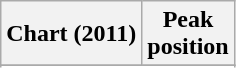<table class="wikitable plainrowheaders sortable" style="text-align:center;">
<tr>
<th scope="col">Chart (2011)</th>
<th scope="col">Peak<br>position</th>
</tr>
<tr>
</tr>
<tr>
</tr>
<tr>
</tr>
<tr>
</tr>
</table>
